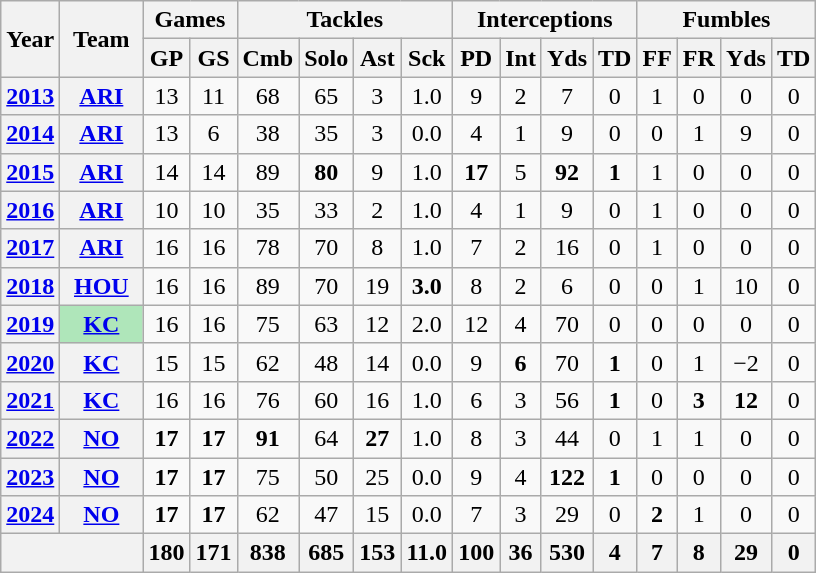<table class="wikitable" style="text-align:center;">
<tr>
<th rowspan="2">Year</th>
<th rowspan="2">Team</th>
<th colspan="2">Games</th>
<th colspan="4">Tackles</th>
<th colspan="4">Interceptions</th>
<th colspan="4">Fumbles</th>
</tr>
<tr>
<th>GP</th>
<th>GS</th>
<th>Cmb</th>
<th>Solo</th>
<th>Ast</th>
<th>Sck</th>
<th>PD</th>
<th>Int</th>
<th>Yds</th>
<th>TD</th>
<th>FF</th>
<th>FR</th>
<th>Yds</th>
<th>TD</th>
</tr>
<tr>
<th><a href='#'>2013</a></th>
<th><a href='#'>ARI</a></th>
<td>13</td>
<td>11</td>
<td>68</td>
<td>65</td>
<td>3</td>
<td>1.0</td>
<td>9</td>
<td>2</td>
<td>7</td>
<td>0</td>
<td>1</td>
<td>0</td>
<td>0</td>
<td>0</td>
</tr>
<tr>
<th><a href='#'>2014</a></th>
<th><a href='#'>ARI</a></th>
<td>13</td>
<td>6</td>
<td>38</td>
<td>35</td>
<td>3</td>
<td>0.0</td>
<td>4</td>
<td>1</td>
<td>9</td>
<td>0</td>
<td>0</td>
<td>1</td>
<td>9</td>
<td>0</td>
</tr>
<tr>
<th><a href='#'>2015</a></th>
<th><a href='#'>ARI</a></th>
<td>14</td>
<td>14</td>
<td>89</td>
<td><strong>80</strong></td>
<td>9</td>
<td>1.0</td>
<td><strong>17</strong></td>
<td>5</td>
<td><strong>92</strong></td>
<td><strong>1</strong></td>
<td>1</td>
<td>0</td>
<td>0</td>
<td>0</td>
</tr>
<tr>
<th><a href='#'>2016</a></th>
<th><a href='#'>ARI</a></th>
<td>10</td>
<td>10</td>
<td>35</td>
<td>33</td>
<td>2</td>
<td>1.0</td>
<td>4</td>
<td>1</td>
<td>9</td>
<td>0</td>
<td>1</td>
<td>0</td>
<td>0</td>
<td>0</td>
</tr>
<tr>
<th><a href='#'>2017</a></th>
<th><a href='#'>ARI</a></th>
<td>16</td>
<td>16</td>
<td>78</td>
<td>70</td>
<td>8</td>
<td>1.0</td>
<td>7</td>
<td>2</td>
<td>16</td>
<td>0</td>
<td>1</td>
<td>0</td>
<td>0</td>
<td>0</td>
</tr>
<tr>
<th><a href='#'>2018</a></th>
<th><a href='#'>HOU</a></th>
<td>16</td>
<td>16</td>
<td>89</td>
<td>70</td>
<td>19</td>
<td><strong>3.0</strong></td>
<td>8</td>
<td>2</td>
<td>6</td>
<td>0</td>
<td>0</td>
<td>1</td>
<td>10</td>
<td>0</td>
</tr>
<tr>
<th><a href='#'>2019</a></th>
<th style="background:#afe6ba; width:3em;"><a href='#'>KC</a></th>
<td>16</td>
<td>16</td>
<td>75</td>
<td>63</td>
<td>12</td>
<td>2.0</td>
<td>12</td>
<td>4</td>
<td>70</td>
<td>0</td>
<td>0</td>
<td>0</td>
<td>0</td>
<td>0</td>
</tr>
<tr>
<th><a href='#'>2020</a></th>
<th><a href='#'>KC</a></th>
<td>15</td>
<td>15</td>
<td>62</td>
<td>48</td>
<td>14</td>
<td>0.0</td>
<td>9</td>
<td><strong>6</strong></td>
<td>70</td>
<td><strong>1</strong></td>
<td>0</td>
<td>1</td>
<td>−2</td>
<td>0</td>
</tr>
<tr>
<th><a href='#'>2021</a></th>
<th><a href='#'>KC</a></th>
<td>16</td>
<td>16</td>
<td>76</td>
<td>60</td>
<td>16</td>
<td>1.0</td>
<td>6</td>
<td>3</td>
<td>56</td>
<td><strong>1</strong></td>
<td>0</td>
<td><strong>3</strong></td>
<td><strong>12</strong></td>
<td>0</td>
</tr>
<tr>
<th><a href='#'>2022</a></th>
<th><a href='#'>NO</a></th>
<td><strong>17</strong></td>
<td><strong>17</strong></td>
<td><strong>91</strong></td>
<td>64</td>
<td><strong>27</strong></td>
<td>1.0</td>
<td>8</td>
<td>3</td>
<td>44</td>
<td>0</td>
<td>1</td>
<td>1</td>
<td>0</td>
<td>0</td>
</tr>
<tr>
<th><a href='#'>2023</a></th>
<th><a href='#'>NO</a></th>
<td><strong>17</strong></td>
<td><strong>17</strong></td>
<td>75</td>
<td>50</td>
<td>25</td>
<td>0.0</td>
<td>9</td>
<td>4</td>
<td><strong>122</strong></td>
<td><strong>1</strong></td>
<td>0</td>
<td>0</td>
<td>0</td>
<td>0</td>
</tr>
<tr>
<th><a href='#'>2024</a></th>
<th><a href='#'>NO</a></th>
<td><strong>17</strong></td>
<td><strong>17</strong></td>
<td>62</td>
<td>47</td>
<td>15</td>
<td>0.0</td>
<td>7</td>
<td>3</td>
<td>29</td>
<td>0</td>
<td><strong>2</strong></td>
<td>1</td>
<td>0</td>
<td>0</td>
</tr>
<tr>
<th colspan="2"></th>
<th>180</th>
<th>171</th>
<th>838</th>
<th>685</th>
<th>153</th>
<th>11.0</th>
<th>100</th>
<th>36</th>
<th>530</th>
<th>4</th>
<th>7</th>
<th>8</th>
<th>29</th>
<th>0</th>
</tr>
</table>
